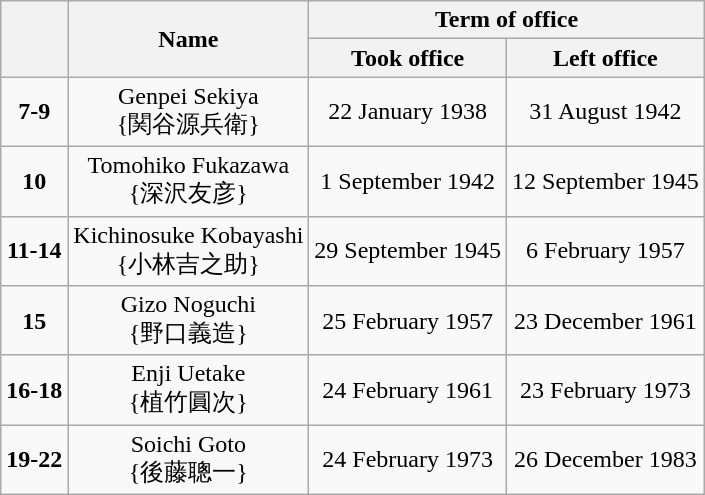<table class="wikitable" style="text-align:center">
<tr>
<th rowspan=2></th>
<th rowspan=2>Name</th>
<th colspan=2>Term of office</th>
</tr>
<tr>
<th>Took office</th>
<th>Left office</th>
</tr>
<tr>
<td><strong>7-9</strong></td>
<td>Genpei Sekiya<br>{関谷源兵衛}<br></td>
<td>22 January 1938</td>
<td>31 August 1942</td>
</tr>
<tr>
<td><strong>10</strong></td>
<td>Tomohiko Fukazawa<br>{深沢友彦}<br></td>
<td>1 September 1942</td>
<td>12 September 1945</td>
</tr>
<tr>
<td><strong>11-14</strong></td>
<td>Kichinosuke Kobayashi<br>{小林吉之助}<br></td>
<td>29 September 1945</td>
<td>6 February 1957</td>
</tr>
<tr>
<td><strong>15</strong></td>
<td>Gizo Noguchi<br>{野口義造}<br></td>
<td>25 February 1957</td>
<td>23 December 1961</td>
</tr>
<tr>
<td><strong>16-18</strong></td>
<td>Enji Uetake<br>{植竹圓次}<br></td>
<td>24 February 1961</td>
<td>23 February 1973</td>
</tr>
<tr>
<td><strong>19-22</strong></td>
<td>Soichi Goto<br>{後藤聰一}<br></td>
<td>24 February 1973</td>
<td>26 December 1983</td>
</tr>
</table>
